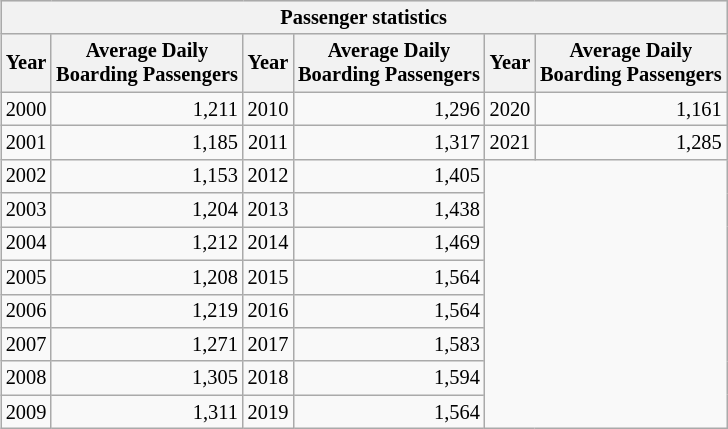<table class="wikitable" style="margin: 1em 0.2em; text-align: center; font-size: 85%;">
<tr style="background: #ddd;">
<th colspan="6">Passenger statistics</th>
</tr>
<tr>
<th>Year</th>
<th>Average Daily <br> Boarding Passengers</th>
<th>Year</th>
<th>Average Daily <br> Boarding Passengers</th>
<th>Year</th>
<th>Average Daily <br> Boarding Passengers</th>
</tr>
<tr>
<td>2000</td>
<td style="text-align:right;">1,211</td>
<td>2010</td>
<td style="text-align:right;">1,296</td>
<td>2020</td>
<td style="text-align:right;">1,161</td>
</tr>
<tr>
<td>2001</td>
<td style="text-align:right;">1,185</td>
<td>2011</td>
<td style="text-align:right;">1,317</td>
<td>2021</td>
<td style="text-align:right;">1,285</td>
</tr>
<tr>
<td>2002</td>
<td style="text-align:right;">1,153</td>
<td>2012</td>
<td style="text-align:right;">1,405</td>
<td colspan="2" rowspan="8"></td>
</tr>
<tr>
<td>2003</td>
<td style="text-align:right;">1,204</td>
<td>2013</td>
<td style="text-align:right;">1,438</td>
</tr>
<tr>
<td>2004</td>
<td style="text-align:right;">1,212</td>
<td>2014</td>
<td style="text-align:right;">1,469</td>
</tr>
<tr>
<td>2005</td>
<td style="text-align:right;">1,208</td>
<td>2015</td>
<td style="text-align:right;">1,564</td>
</tr>
<tr>
<td>2006</td>
<td style="text-align:right;">1,219</td>
<td>2016</td>
<td style="text-align:right;">1,564</td>
</tr>
<tr>
<td>2007</td>
<td style="text-align:right;">1,271</td>
<td>2017</td>
<td style="text-align:right;">1,583</td>
</tr>
<tr>
<td>2008</td>
<td style="text-align:right;">1,305</td>
<td>2018</td>
<td style="text-align:right;">1,594</td>
</tr>
<tr>
<td>2009</td>
<td style="text-align:right;">1,311</td>
<td>2019</td>
<td style="text-align:right;">1,564</td>
</tr>
</table>
